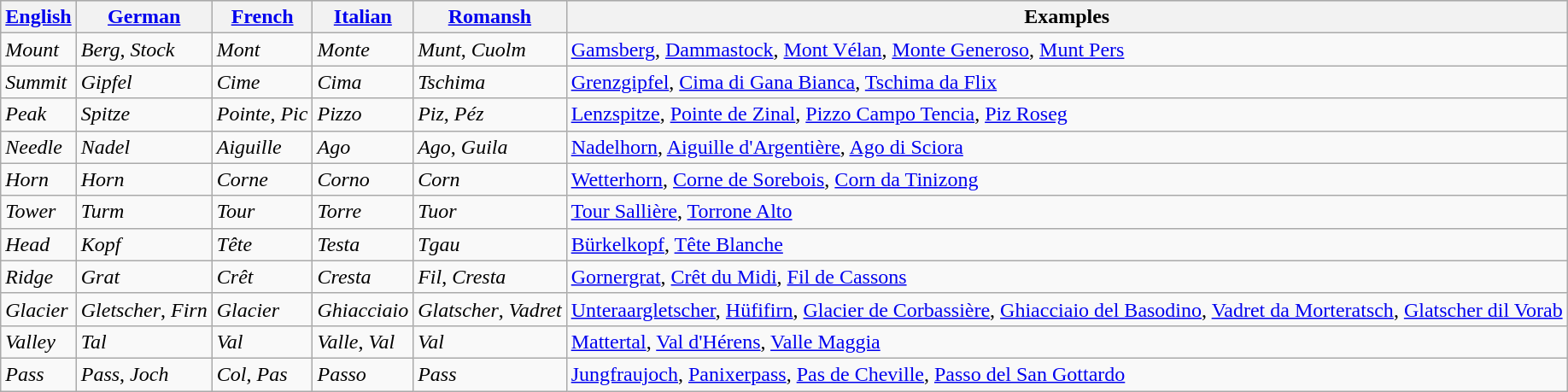<table class="wikitable" font=90%">
<tr bgcolor="#CCCCCC">
<th><a href='#'>English</a></th>
<th><a href='#'>German</a></th>
<th><a href='#'>French</a></th>
<th><a href='#'>Italian</a></th>
<th><a href='#'>Romansh</a></th>
<th>Examples</th>
</tr>
<tr>
<td><em>Mount</em></td>
<td><em>Berg</em>, <em>Stock</em></td>
<td><em>Mont</em></td>
<td><em>Monte</em></td>
<td><em>Munt</em>, <em>Cuolm</em></td>
<td><a href='#'>Gamsberg</a>, <a href='#'>Dammastock</a>, <a href='#'>Mont Vélan</a>, <a href='#'>Monte Generoso</a>, <a href='#'>Munt Pers</a></td>
</tr>
<tr>
<td><em>Summit</em></td>
<td><em>Gipfel</em></td>
<td><em>Cime</em></td>
<td><em>Cima</em></td>
<td><em>Tschima</em></td>
<td><a href='#'>Grenzgipfel</a>, <a href='#'>Cima di Gana Bianca</a>, <a href='#'>Tschima da Flix</a></td>
</tr>
<tr>
<td><em>Peak</em></td>
<td><em>Spitze</em></td>
<td><em>Pointe</em>, <em>Pic</em></td>
<td><em>Pizzo</em></td>
<td><em>Piz</em>, <em>Péz</em></td>
<td><a href='#'>Lenzspitze</a>, <a href='#'>Pointe de Zinal</a>, <a href='#'>Pizzo Campo Tencia</a>, <a href='#'>Piz Roseg</a></td>
</tr>
<tr>
<td><em>Needle</em></td>
<td><em>Nadel</em></td>
<td><em>Aiguille</em></td>
<td><em>Ago</em></td>
<td><em>Ago</em>, <em>Guila</em></td>
<td><a href='#'>Nadelhorn</a>, <a href='#'>Aiguille d'Argentière</a>, <a href='#'>Ago di Sciora</a></td>
</tr>
<tr>
<td><em>Horn</em></td>
<td><em>Horn</em></td>
<td><em>Corne</em></td>
<td><em>Corno</em></td>
<td><em>Corn</em></td>
<td><a href='#'>Wetterhorn</a>, <a href='#'>Corne de Sorebois</a>, <a href='#'>Corn da Tinizong</a></td>
</tr>
<tr>
<td><em>Tower</em></td>
<td><em>Turm</em></td>
<td><em>Tour</em></td>
<td><em>Torre</em></td>
<td><em>Tuor</em></td>
<td><a href='#'>Tour Sallière</a>, <a href='#'>Torrone Alto</a></td>
</tr>
<tr>
<td><em>Head</em></td>
<td><em>Kopf</em></td>
<td><em>Tête</em></td>
<td><em>Testa</em></td>
<td><em>Tgau</em></td>
<td><a href='#'>Bürkelkopf</a>, <a href='#'>Tête Blanche</a></td>
</tr>
<tr>
<td><em>Ridge</em></td>
<td><em>Grat</em></td>
<td><em>Crêt</em></td>
<td><em>Cresta</em></td>
<td><em>Fil</em>, <em>Cresta</em></td>
<td><a href='#'>Gornergrat</a>, <a href='#'>Crêt du Midi</a>, <a href='#'>Fil de Cassons</a></td>
</tr>
<tr>
<td><em>Glacier</em></td>
<td><em>Gletscher</em>, <em>Firn</em></td>
<td><em>Glacier</em></td>
<td><em>Ghiacciaio</em></td>
<td><em>Glatscher</em>, <em>Vadret</em></td>
<td><a href='#'>Unteraargletscher</a>, <a href='#'>Hüfifirn</a>, <a href='#'>Glacier de Corbassière</a>, <a href='#'>Ghiacciaio del Basodino</a>, <a href='#'>Vadret da Morteratsch</a>, <a href='#'>Glatscher dil Vorab</a></td>
</tr>
<tr>
<td><em>Valley</em></td>
<td><em>Tal</em></td>
<td><em>Val</em></td>
<td><em>Valle</em>, <em>Val</em></td>
<td><em>Val</em></td>
<td><a href='#'>Mattertal</a>, <a href='#'>Val d'Hérens</a>, <a href='#'>Valle Maggia</a></td>
</tr>
<tr>
<td><em>Pass</em></td>
<td><em>Pass</em>, <em>Joch</em></td>
<td><em>Col</em>, <em>Pas</em></td>
<td><em>Passo</em></td>
<td><em>Pass</em></td>
<td><a href='#'>Jungfraujoch</a>, <a href='#'>Panixerpass</a>, <a href='#'>Pas de Cheville</a>, <a href='#'>Passo del San Gottardo</a></td>
</tr>
</table>
